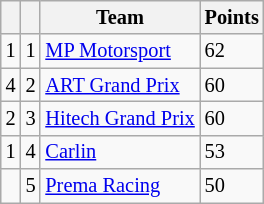<table class="wikitable" style="font-size: 85%;">
<tr>
<th></th>
<th></th>
<th>Team</th>
<th>Points</th>
</tr>
<tr>
<td align="left"> 1</td>
<td align="center">1</td>
<td> <a href='#'>MP Motorsport</a></td>
<td>62</td>
</tr>
<tr>
<td align="left"> 4</td>
<td align="center">2</td>
<td> <a href='#'>ART Grand Prix</a></td>
<td>60</td>
</tr>
<tr>
<td align="left"> 2</td>
<td align="center">3</td>
<td> <a href='#'>Hitech Grand Prix</a></td>
<td>60</td>
</tr>
<tr>
<td align="left"> 1</td>
<td align="center">4</td>
<td> <a href='#'>Carlin</a></td>
<td>53</td>
</tr>
<tr>
<td align="left"></td>
<td align="center">5</td>
<td> <a href='#'>Prema Racing</a></td>
<td>50</td>
</tr>
</table>
